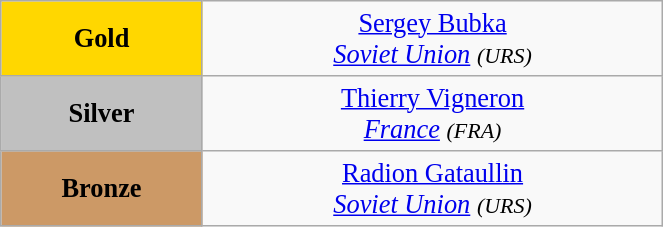<table class="wikitable" style=" text-align:center; font-size:110%;" width="35%">
<tr>
<td bgcolor="gold"><strong>Gold</strong></td>
<td> <a href='#'>Sergey Bubka</a><br><em><a href='#'>Soviet Union</a> <small>(URS)</small></em></td>
</tr>
<tr>
<td bgcolor="silver"><strong>Silver</strong></td>
<td> <a href='#'>Thierry Vigneron</a><br><em><a href='#'>France</a> <small>(FRA)</small></em></td>
</tr>
<tr>
<td bgcolor="CC9966"><strong>Bronze</strong></td>
<td> <a href='#'>Radion Gataullin</a><br><em><a href='#'>Soviet Union</a> <small>(URS)</small></em></td>
</tr>
</table>
